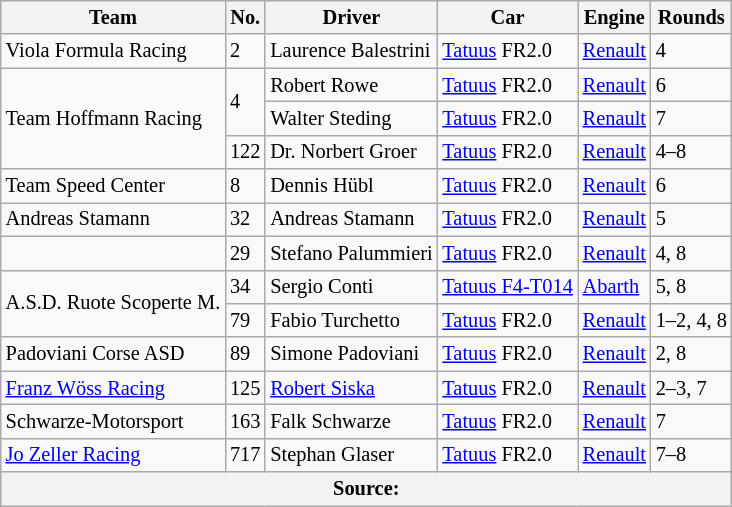<table class="wikitable" style="font-size: 85%">
<tr>
<th>Team</th>
<th>No.</th>
<th>Driver</th>
<th>Car</th>
<th>Engine</th>
<th>Rounds</th>
</tr>
<tr>
<td> Viola Formula Racing</td>
<td>2</td>
<td> Laurence Balestrini</td>
<td><a href='#'>Tatuus</a> FR2.0</td>
<td><a href='#'>Renault</a></td>
<td>4</td>
</tr>
<tr>
<td rowspan="3"> Team Hoffmann Racing</td>
<td rowspan="2">4</td>
<td> Robert Rowe</td>
<td><a href='#'>Tatuus</a> FR2.0</td>
<td><a href='#'>Renault</a></td>
<td>6</td>
</tr>
<tr>
<td> Walter Steding</td>
<td><a href='#'>Tatuus</a> FR2.0</td>
<td><a href='#'>Renault</a></td>
<td>7</td>
</tr>
<tr>
<td>122</td>
<td> Dr. Norbert Groer</td>
<td><a href='#'>Tatuus</a> FR2.0</td>
<td><a href='#'>Renault</a></td>
<td>4–8</td>
</tr>
<tr>
<td> Team Speed Center</td>
<td>8</td>
<td> Dennis Hübl</td>
<td><a href='#'>Tatuus</a> FR2.0</td>
<td><a href='#'>Renault</a></td>
<td>6</td>
</tr>
<tr>
<td> Andreas Stamann</td>
<td>32</td>
<td> Andreas Stamann</td>
<td><a href='#'>Tatuus</a> FR2.0</td>
<td><a href='#'>Renault</a></td>
<td>5</td>
</tr>
<tr>
<td> </td>
<td>29</td>
<td> Stefano Palummieri</td>
<td><a href='#'>Tatuus</a> FR2.0</td>
<td><a href='#'>Renault</a></td>
<td>4, 8</td>
</tr>
<tr>
<td rowspan="2"> A.S.D. Ruote Scoperte M.</td>
<td>34</td>
<td> Sergio Conti</td>
<td><a href='#'>Tatuus F4-T014</a></td>
<td><a href='#'>Abarth</a></td>
<td>5, 8</td>
</tr>
<tr>
<td>79</td>
<td> Fabio Turchetto</td>
<td><a href='#'>Tatuus</a> FR2.0</td>
<td><a href='#'>Renault</a></td>
<td>1–2, 4, 8</td>
</tr>
<tr>
<td> Padoviani Corse ASD</td>
<td>89</td>
<td> Simone Padoviani</td>
<td><a href='#'>Tatuus</a> FR2.0</td>
<td><a href='#'>Renault</a></td>
<td>2, 8</td>
</tr>
<tr>
<td> <a href='#'>Franz Wöss Racing</a></td>
<td>125</td>
<td> <a href='#'>Robert Siska</a></td>
<td><a href='#'>Tatuus</a> FR2.0</td>
<td><a href='#'>Renault</a></td>
<td>2–3, 7</td>
</tr>
<tr>
<td> Schwarze-Motorsport</td>
<td>163</td>
<td> Falk Schwarze</td>
<td><a href='#'>Tatuus</a> FR2.0</td>
<td><a href='#'>Renault</a></td>
<td>7</td>
</tr>
<tr>
<td> <a href='#'>Jo Zeller Racing</a></td>
<td>717</td>
<td> Stephan Glaser</td>
<td><a href='#'>Tatuus</a> FR2.0</td>
<td><a href='#'>Renault</a></td>
<td>7–8</td>
</tr>
<tr>
<th colspan="6">Source:</th>
</tr>
</table>
